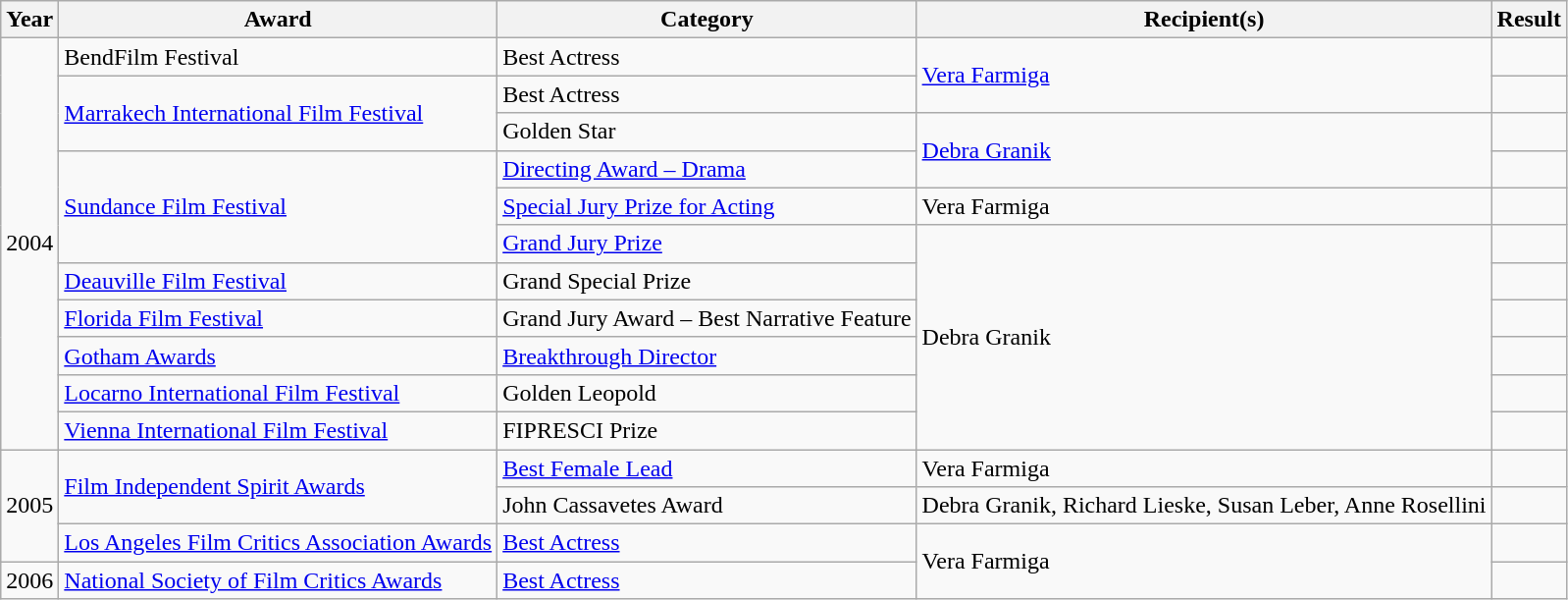<table class="wikitable">
<tr>
<th>Year</th>
<th>Award</th>
<th>Category</th>
<th>Recipient(s)</th>
<th>Result</th>
</tr>
<tr>
<td rowspan="11">2004</td>
<td>BendFilm Festival</td>
<td>Best Actress</td>
<td rowspan="2"><a href='#'>Vera Farmiga</a></td>
<td></td>
</tr>
<tr>
<td rowspan="2"><a href='#'>Marrakech International Film Festival</a></td>
<td>Best Actress</td>
<td></td>
</tr>
<tr>
<td>Golden Star</td>
<td rowspan="2"><a href='#'>Debra Granik</a></td>
<td></td>
</tr>
<tr>
<td rowspan="3"><a href='#'>Sundance Film Festival</a></td>
<td><a href='#'>Directing Award – Drama</a></td>
<td></td>
</tr>
<tr>
<td><a href='#'>Special Jury Prize for Acting</a></td>
<td>Vera Farmiga</td>
<td></td>
</tr>
<tr>
<td><a href='#'>Grand Jury Prize</a></td>
<td rowspan="6">Debra Granik</td>
<td></td>
</tr>
<tr>
<td><a href='#'>Deauville Film Festival</a></td>
<td>Grand Special Prize</td>
<td></td>
</tr>
<tr>
<td><a href='#'>Florida Film Festival</a></td>
<td>Grand Jury Award – Best Narrative Feature</td>
<td></td>
</tr>
<tr>
<td><a href='#'>Gotham Awards</a></td>
<td><a href='#'>Breakthrough Director</a></td>
<td></td>
</tr>
<tr>
<td><a href='#'>Locarno International Film Festival</a></td>
<td>Golden Leopold</td>
<td></td>
</tr>
<tr>
<td><a href='#'>Vienna International Film Festival</a></td>
<td>FIPRESCI Prize</td>
<td></td>
</tr>
<tr>
<td rowspan="3">2005</td>
<td rowspan="2"><a href='#'>Film Independent Spirit Awards</a></td>
<td><a href='#'>Best Female Lead</a></td>
<td>Vera Farmiga</td>
<td></td>
</tr>
<tr>
<td>John Cassavetes Award</td>
<td>Debra Granik, Richard Lieske, Susan Leber, Anne Rosellini</td>
<td></td>
</tr>
<tr>
<td><a href='#'>Los Angeles Film Critics Association Awards</a></td>
<td><a href='#'>Best Actress</a></td>
<td rowspan="2">Vera Farmiga</td>
<td></td>
</tr>
<tr>
<td>2006</td>
<td><a href='#'>National Society of Film Critics Awards</a></td>
<td><a href='#'>Best Actress</a></td>
<td></td>
</tr>
</table>
